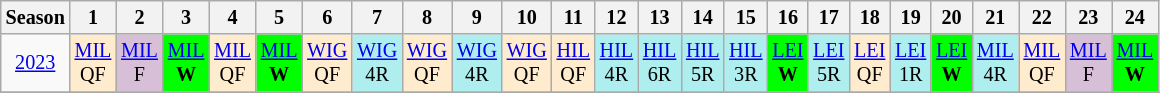<table class="wikitable" style="width:20%; margin:0; font-size:84%">
<tr>
<th>Season</th>
<th>1</th>
<th>2</th>
<th>3</th>
<th>4</th>
<th>5</th>
<th>6</th>
<th>7</th>
<th>8</th>
<th>9</th>
<th>10</th>
<th>11</th>
<th>12</th>
<th>13</th>
<th>14</th>
<th>15</th>
<th>16</th>
<th>17</th>
<th>18</th>
<th>19</th>
<th>20</th>
<th>21</th>
<th>22</th>
<th>23</th>
<th>24</th>
</tr>
<tr>
<td style="text-align:center;"background:#efefef;"><a href='#'>2023</a></td>
<td style="text-align:center; background:#ffebcd"><a href='#'>MIL</a><br>QF</td>
<td style="text-align:center; background:thistle;"><a href='#'>MIL</a><br>F</td>
<td style="text-align:center; background:lime;"><a href='#'>MIL</a><br><strong>W</strong></td>
<td style="text-align:center; background:#ffebcd"><a href='#'>MIL</a><br>QF</td>
<td style="text-align:center; background:lime"><a href='#'>MIL</a><br><strong>W</strong></td>
<td style="text-align:center; background:#ffebcd"><a href='#'>WIG</a><br>QF</td>
<td style="text-align:center; background:#afeeee;"><a href='#'>WIG</a><br>4R</td>
<td style="text-align:center; background:#ffebcd"><a href='#'>WIG</a><br>QF</td>
<td style="text-align:center; background:#afeeee;"><a href='#'>WIG</a><br>4R</td>
<td style="text-align:center; background:#ffebcd"><a href='#'>WIG</a><br>QF</td>
<td style="text-align:center; background:#ffebcd"><a href='#'>HIL</a><br>QF</td>
<td style="text-align:center; background:#afeeee;"><a href='#'>HIL</a><br>4R</td>
<td style="text-align:center; background:#afeeee;"><a href='#'>HIL</a><br>6R</td>
<td style="text-align:center; background:#afeeee;"><a href='#'>HIL</a><br>5R</td>
<td style="text-align:center; background:#afeeee;"><a href='#'>HIL</a><br>3R</td>
<td style="text-align:center; background:lime;"><a href='#'>LEI</a><br><strong>W</strong></td>
<td style="text-align:center; background:#afeeee;"><a href='#'>LEI</a><br>5R</td>
<td style="text-align:center; background:#ffebcd"><a href='#'>LEI</a><br>QF</td>
<td style="text-align:center; background:#afeeee;"><a href='#'>LEI</a><br>1R</td>
<td style="text-align:center; background:lime;"><a href='#'>LEI</a><br><strong>W</strong></td>
<td style="text-align:center; background:#afeeee;"><a href='#'>MIL</a><br>4R</td>
<td style="text-align:center; background:#ffebcd"><a href='#'>MIL</a><br>QF</td>
<td style="text-align:center; background:thistle;"><a href='#'>MIL</a><br>F</td>
<td style="text-align:center; background:lime;"><a href='#'>MIL</a><br><strong>W</strong></td>
</tr>
<tr>
</tr>
</table>
